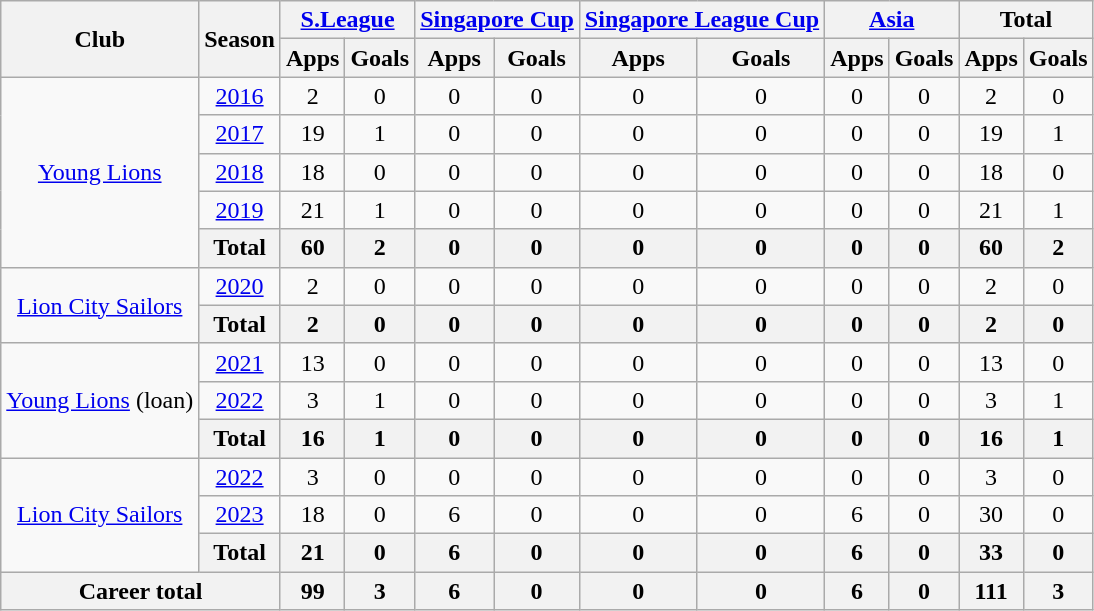<table style="text-align:center" class="wikitable">
<tr>
<th rowspan="2">Club</th>
<th rowspan="2">Season</th>
<th colspan="2"><a href='#'>S.League</a></th>
<th colspan="2"><a href='#'>Singapore Cup</a></th>
<th colspan="2"><a href='#'>Singapore League Cup</a></th>
<th colspan="2"><a href='#'>Asia</a></th>
<th colspan="2">Total</th>
</tr>
<tr>
<th>Apps</th>
<th>Goals</th>
<th>Apps</th>
<th>Goals</th>
<th>Apps</th>
<th>Goals</th>
<th>Apps</th>
<th>Goals</th>
<th>Apps</th>
<th>Goals</th>
</tr>
<tr>
<td rowspan="5"><a href='#'>Young Lions</a></td>
<td><a href='#'>2016</a></td>
<td>2</td>
<td>0</td>
<td>0</td>
<td>0</td>
<td>0</td>
<td>0</td>
<td>0</td>
<td>0</td>
<td>2</td>
<td>0</td>
</tr>
<tr>
<td><a href='#'>2017</a></td>
<td>19</td>
<td>1</td>
<td>0</td>
<td>0</td>
<td>0</td>
<td>0</td>
<td>0</td>
<td>0</td>
<td>19</td>
<td>1</td>
</tr>
<tr>
<td><a href='#'>2018</a></td>
<td>18</td>
<td>0</td>
<td>0</td>
<td>0</td>
<td>0</td>
<td>0</td>
<td>0</td>
<td>0</td>
<td>18</td>
<td>0</td>
</tr>
<tr>
<td><a href='#'>2019</a></td>
<td>21</td>
<td>1</td>
<td>0</td>
<td>0</td>
<td>0</td>
<td>0</td>
<td>0</td>
<td>0</td>
<td>21</td>
<td>1</td>
</tr>
<tr>
<th>Total</th>
<th>60</th>
<th>2</th>
<th>0</th>
<th>0</th>
<th>0</th>
<th>0</th>
<th>0</th>
<th>0</th>
<th>60</th>
<th>2</th>
</tr>
<tr>
<td rowspan="2"><a href='#'>Lion City Sailors</a></td>
<td><a href='#'>2020</a></td>
<td>2</td>
<td>0</td>
<td>0</td>
<td>0</td>
<td>0</td>
<td>0</td>
<td>0</td>
<td>0</td>
<td>2</td>
<td>0</td>
</tr>
<tr>
<th>Total</th>
<th>2</th>
<th>0</th>
<th>0</th>
<th>0</th>
<th>0</th>
<th>0</th>
<th>0</th>
<th>0</th>
<th>2</th>
<th>0</th>
</tr>
<tr>
<td rowspan="3"><a href='#'>Young Lions</a> (loan)</td>
<td><a href='#'>2021</a></td>
<td>13</td>
<td>0</td>
<td>0</td>
<td>0</td>
<td>0</td>
<td>0</td>
<td>0</td>
<td>0</td>
<td>13</td>
<td>0</td>
</tr>
<tr>
<td><a href='#'>2022</a></td>
<td>3</td>
<td>1</td>
<td>0</td>
<td>0</td>
<td>0</td>
<td>0</td>
<td>0</td>
<td>0</td>
<td>3</td>
<td>1</td>
</tr>
<tr>
<th>Total</th>
<th>16</th>
<th>1</th>
<th>0</th>
<th>0</th>
<th>0</th>
<th>0</th>
<th>0</th>
<th>0</th>
<th>16</th>
<th>1</th>
</tr>
<tr>
<td rowspan="3"><a href='#'>Lion City Sailors</a></td>
<td><a href='#'>2022</a></td>
<td>3</td>
<td>0</td>
<td>0</td>
<td>0</td>
<td>0</td>
<td>0</td>
<td>0</td>
<td>0</td>
<td>3</td>
<td>0</td>
</tr>
<tr>
<td><a href='#'>2023</a></td>
<td>18</td>
<td>0</td>
<td>6</td>
<td>0</td>
<td>0</td>
<td>0</td>
<td>6</td>
<td>0</td>
<td>30</td>
<td>0</td>
</tr>
<tr>
<th>Total</th>
<th>21</th>
<th>0</th>
<th>6</th>
<th>0</th>
<th>0</th>
<th>0</th>
<th>6</th>
<th>0</th>
<th>33</th>
<th>0</th>
</tr>
<tr>
<th colspan="2">Career total</th>
<th>99</th>
<th>3</th>
<th>6</th>
<th>0</th>
<th>0</th>
<th>0</th>
<th>6</th>
<th>0</th>
<th>111</th>
<th>3</th>
</tr>
</table>
